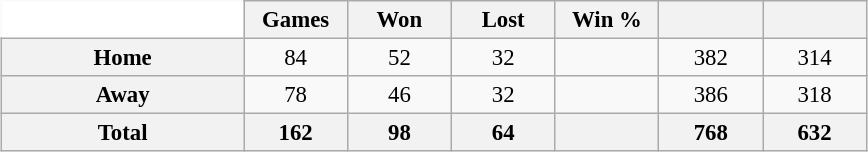<table class="wikitable" style="font-size:95%; text-align:center; width:38em; border:0;margin:0.5em auto;">
<tr>
<td width="28%" style="background:#fff;border:0;"></td>
<th width="12%">Games</th>
<th width="12%">Won</th>
<th width="12%">Lost</th>
<th width="12%">Win %</th>
<th width="12%"></th>
<th width="12%"></th>
</tr>
<tr>
<th>Home</th>
<td>84</td>
<td>52</td>
<td>32</td>
<td></td>
<td>382</td>
<td>314</td>
</tr>
<tr>
<th>Away</th>
<td>78</td>
<td>46</td>
<td>32</td>
<td></td>
<td>386</td>
<td>318</td>
</tr>
<tr>
<th>Total</th>
<th>162</th>
<th>98</th>
<th>64</th>
<th></th>
<th>768</th>
<th>632</th>
</tr>
</table>
